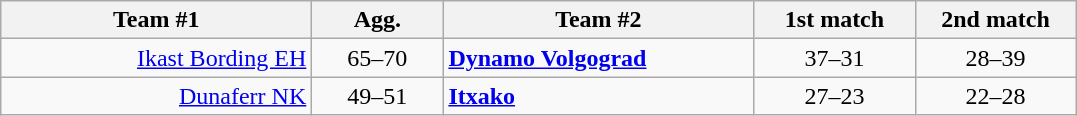<table class=wikitable style="text-align:center">
<tr>
<th width=200>Team #1</th>
<th width=80>Agg.</th>
<th width=200>Team #2</th>
<th width=100>1st match</th>
<th width=100>2nd match</th>
</tr>
<tr>
<td align=right><a href='#'>Ikast Bording EH</a> </td>
<td>65–70</td>
<td align=left> <strong><a href='#'>Dynamo Volgograd</a></strong></td>
<td align=center>37–31</td>
<td align=center>28–39</td>
</tr>
<tr>
<td align=right><a href='#'>Dunaferr NK</a> </td>
<td>49–51</td>
<td align=left> <strong><a href='#'>Itxako</a></strong></td>
<td align=center>27–23</td>
<td align=center>22–28</td>
</tr>
</table>
